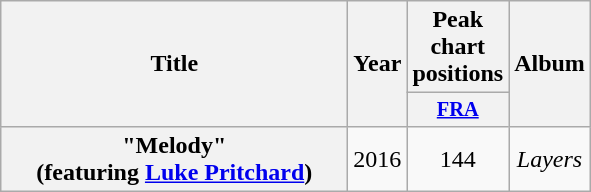<table class="wikitable plainrowheaders" style="text-align:center;">
<tr>
<th scope="col" rowspan="2" style="width:14em;">Title</th>
<th scope="col" rowspan="2" style="width:1em;">Year</th>
<th scope="col" colspan="1">Peak chart positions</th>
<th scope="col" rowspan="2">Album</th>
</tr>
<tr>
<th scope="col" style="width:3em;font-size:85%;"><a href='#'>FRA</a><br></th>
</tr>
<tr>
<th scope="row">"Melody"<br><span>(featuring <a href='#'>Luke Pritchard</a>)</span></th>
<td>2016</td>
<td>144<br></td>
<td><em>Layers</em></td>
</tr>
</table>
